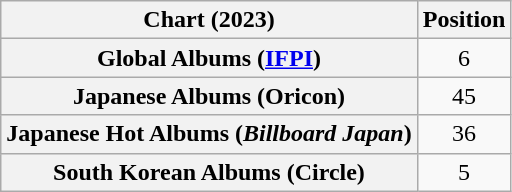<table class="wikitable plainrowheaders sortable" style="text-align:center">
<tr>
<th scope="col">Chart (2023)</th>
<th scope="col">Position</th>
</tr>
<tr>
<th scope="row">Global Albums (<a href='#'>IFPI</a>)</th>
<td>6</td>
</tr>
<tr>
<th scope="row">Japanese Albums (Oricon)</th>
<td>45</td>
</tr>
<tr>
<th scope="row">Japanese Hot Albums (<em>Billboard Japan</em>)</th>
<td>36</td>
</tr>
<tr>
<th scope="row">South Korean Albums (Circle)</th>
<td>5</td>
</tr>
</table>
